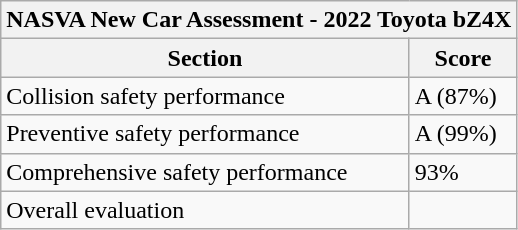<table class="wikitable">
<tr>
<th colspan="2">NASVA New Car Assessment - 2022 Toyota bZ4X</th>
</tr>
<tr>
<th>Section</th>
<th>Score</th>
</tr>
<tr>
<td>Collision safety performance</td>
<td>A (87%)</td>
</tr>
<tr>
<td>Preventive safety performance</td>
<td>A (99%)</td>
</tr>
<tr>
<td>Comprehensive safety performance</td>
<td>93%</td>
</tr>
<tr>
<td>Overall evaluation</td>
<td></td>
</tr>
</table>
